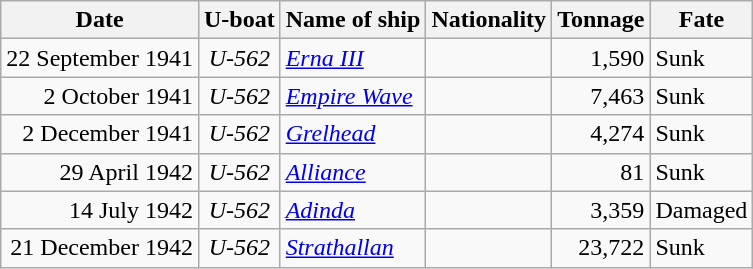<table class="wikitable sortable">
<tr>
<th>Date</th>
<th>U-boat</th>
<th>Name of ship</th>
<th>Nationality</th>
<th>Tonnage</th>
<th>Fate</th>
</tr>
<tr>
<td align="right">22 September 1941</td>
<td align="center"><em>U-562</em></td>
<td align="left"><a href='#'><em>Erna III</em></a></td>
<td align="left"></td>
<td align="right">1,590</td>
<td align="left">Sunk</td>
</tr>
<tr>
<td align="right">2 October 1941</td>
<td align="center"><em>U-562</em></td>
<td align="left"><em><a href='#'>Empire Wave</a></em></td>
<td align="left"></td>
<td align="right">7,463</td>
<td align="left">Sunk</td>
</tr>
<tr>
<td align="right">2 December 1941</td>
<td align="center"><em>U-562</em></td>
<td align="left"><a href='#'><em>Grelhead</em></a></td>
<td align="left"></td>
<td align="right">4,274</td>
<td align="left">Sunk</td>
</tr>
<tr>
<td align="right">29 April 1942</td>
<td align="center"><em>U-562</em></td>
<td align="left"><a href='#'><em>Alliance</em></a></td>
<td align="left"></td>
<td align="right">81</td>
<td align="left">Sunk</td>
</tr>
<tr>
<td align="right">14 July 1942</td>
<td align="center"><em>U-562</em></td>
<td align="left"><a href='#'><em>Adinda</em></a></td>
<td align="left"></td>
<td align="right">3,359</td>
<td align="left">Damaged</td>
</tr>
<tr>
<td align="right">21 December 1942</td>
<td align="center"><em>U-562</em></td>
<td align="left"><a href='#'><em>Strathallan</em></a></td>
<td align="left"></td>
<td align="right">23,722</td>
<td align="left">Sunk</td>
</tr>
</table>
